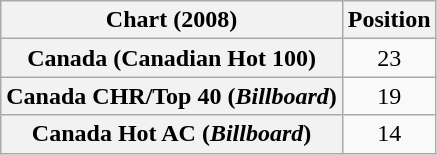<table class="wikitable sortable plainrowheaders" style="text-align:center;">
<tr>
<th scope="col">Chart (2008)</th>
<th scope="col">Position</th>
</tr>
<tr>
<th scope="row">Canada (Canadian Hot 100)</th>
<td>23</td>
</tr>
<tr>
<th scope="row">Canada CHR/Top 40 (<em>Billboard</em>)</th>
<td>19</td>
</tr>
<tr>
<th scope="row">Canada Hot AC (<em>Billboard</em>)</th>
<td>14</td>
</tr>
</table>
